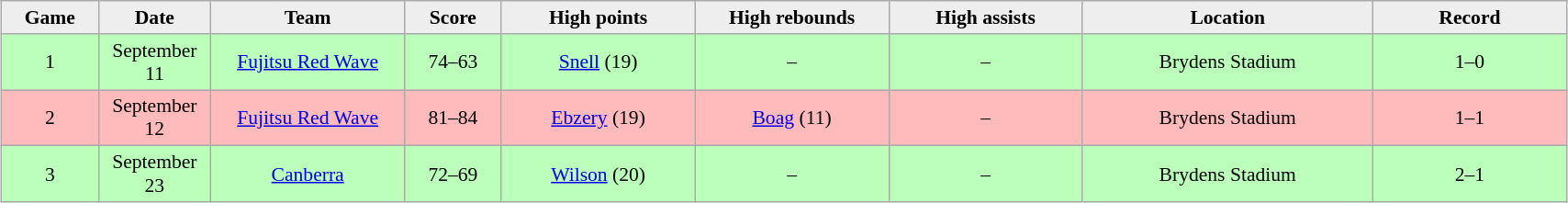<table class="wikitable" style="font-size:90%; text-align: center; width: 90%; margin:1em auto;">
<tr>
<th style="background:#eee; width: 5%;">Game</th>
<th style="background:#eee; width: 5%;">Date</th>
<th style="background:#eee; width: 10%;">Team</th>
<th style="background:#eee; width: 5%;">Score</th>
<th style="background:#eee; width: 10%;">High points</th>
<th style="background:#eee; width: 10%;">High rebounds</th>
<th style="background:#eee; width: 10%;">High assists</th>
<th style="background:#eee; width: 15%;">Location</th>
<th style="background:#eee; width: 10%;">Record</th>
</tr>
<tr style= "background:#bfb;">
<td>1</td>
<td>September <br> 11</td>
<td><a href='#'>Fujitsu Red Wave</a></td>
<td>74–63</td>
<td><a href='#'>Snell</a> (19)</td>
<td>–</td>
<td>–</td>
<td>Brydens Stadium</td>
<td>1–0</td>
</tr>
<tr style= "background:#fbb;">
<td>2</td>
<td>September <br> 12</td>
<td><a href='#'>Fujitsu Red Wave</a></td>
<td>81–84</td>
<td><a href='#'>Ebzery</a> (19)</td>
<td><a href='#'>Boag</a> (11)</td>
<td>–</td>
<td>Brydens Stadium</td>
<td>1–1</td>
</tr>
<tr style= "background:#bfb;">
<td>3</td>
<td>September <br> 23</td>
<td><a href='#'>Canberra</a></td>
<td>72–69</td>
<td><a href='#'>Wilson</a> (20)</td>
<td>–</td>
<td>–</td>
<td>Brydens Stadium</td>
<td>2–1</td>
</tr>
</table>
